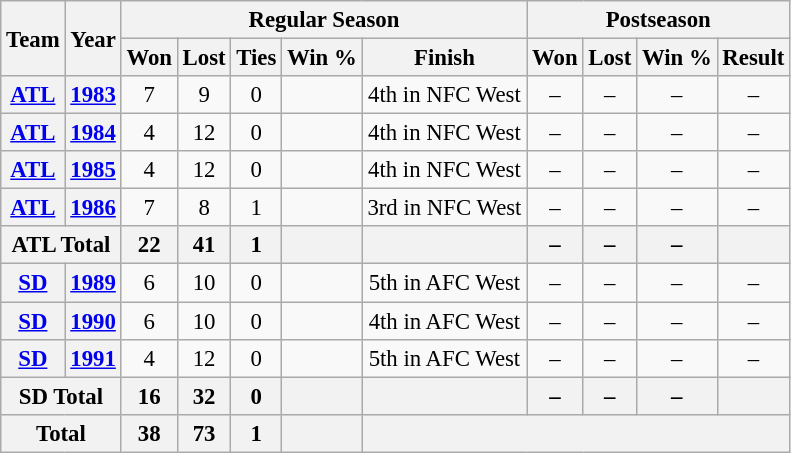<table class="wikitable" style="font-size: 95%; text-align:center;">
<tr>
<th rowspan="2">Team</th>
<th rowspan="2">Year</th>
<th colspan="5">Regular Season</th>
<th colspan="4">Postseason</th>
</tr>
<tr>
<th>Won</th>
<th>Lost</th>
<th>Ties</th>
<th>Win %</th>
<th>Finish</th>
<th>Won</th>
<th>Lost</th>
<th>Win %</th>
<th>Result</th>
</tr>
<tr>
<th><a href='#'>ATL</a></th>
<th><a href='#'>1983</a></th>
<td>7</td>
<td>9</td>
<td>0</td>
<td></td>
<td>4th in NFC West</td>
<td>–</td>
<td>–</td>
<td>–</td>
<td>–</td>
</tr>
<tr>
<th><a href='#'>ATL</a></th>
<th><a href='#'>1984</a></th>
<td>4</td>
<td>12</td>
<td>0</td>
<td></td>
<td>4th in NFC West</td>
<td>–</td>
<td>–</td>
<td>–</td>
<td>–</td>
</tr>
<tr>
<th><a href='#'>ATL</a></th>
<th><a href='#'>1985</a></th>
<td>4</td>
<td>12</td>
<td>0</td>
<td></td>
<td>4th in NFC West</td>
<td>–</td>
<td>–</td>
<td>–</td>
<td>–</td>
</tr>
<tr>
<th><a href='#'>ATL</a></th>
<th><a href='#'>1986</a></th>
<td>7</td>
<td>8</td>
<td>1</td>
<td></td>
<td>3rd in NFC West</td>
<td>–</td>
<td>–</td>
<td>–</td>
<td>–</td>
</tr>
<tr>
<th colspan="2">ATL Total</th>
<th>22</th>
<th>41</th>
<th>1</th>
<th></th>
<th></th>
<th>–</th>
<th>–</th>
<th>–</th>
<th></th>
</tr>
<tr>
<th><a href='#'>SD</a></th>
<th><a href='#'>1989</a></th>
<td>6</td>
<td>10</td>
<td>0</td>
<td></td>
<td>5th in AFC West</td>
<td>–</td>
<td>–</td>
<td>–</td>
<td>–</td>
</tr>
<tr>
<th><a href='#'>SD</a></th>
<th><a href='#'>1990</a></th>
<td>6</td>
<td>10</td>
<td>0</td>
<td></td>
<td>4th in AFC West</td>
<td>–</td>
<td>–</td>
<td>–</td>
<td>–</td>
</tr>
<tr>
<th><a href='#'>SD</a></th>
<th><a href='#'>1991</a></th>
<td>4</td>
<td>12</td>
<td>0</td>
<td></td>
<td>5th in AFC West</td>
<td>–</td>
<td>–</td>
<td>–</td>
<td>–</td>
</tr>
<tr>
<th colspan="2">SD Total</th>
<th>16</th>
<th>32</th>
<th>0</th>
<th></th>
<th></th>
<th>–</th>
<th>–</th>
<th>–</th>
<th></th>
</tr>
<tr>
<th colspan="2">Total</th>
<th>38</th>
<th>73</th>
<th>1</th>
<th></th>
<th colspan="5"></th>
</tr>
</table>
